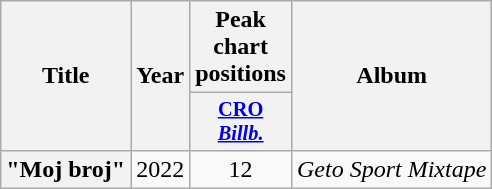<table class="wikitable plainrowheaders" style="text-align:center;">
<tr>
<th rowspan="2" scope="col">Title</th>
<th rowspan="2" scope="col">Year</th>
<th colspan="1">Peak chart positions</th>
<th rowspan="2" scope="col">Album</th>
</tr>
<tr>
<th style="width:2.5em; font-size:85%"><a href='#'>CRO<br><em>Billb.</em></a><br></th>
</tr>
<tr>
<th scope="row">"Moj broj"<br></th>
<td>2022</td>
<td>12</td>
<td><em>Geto Sport Mixtape</em></td>
</tr>
</table>
